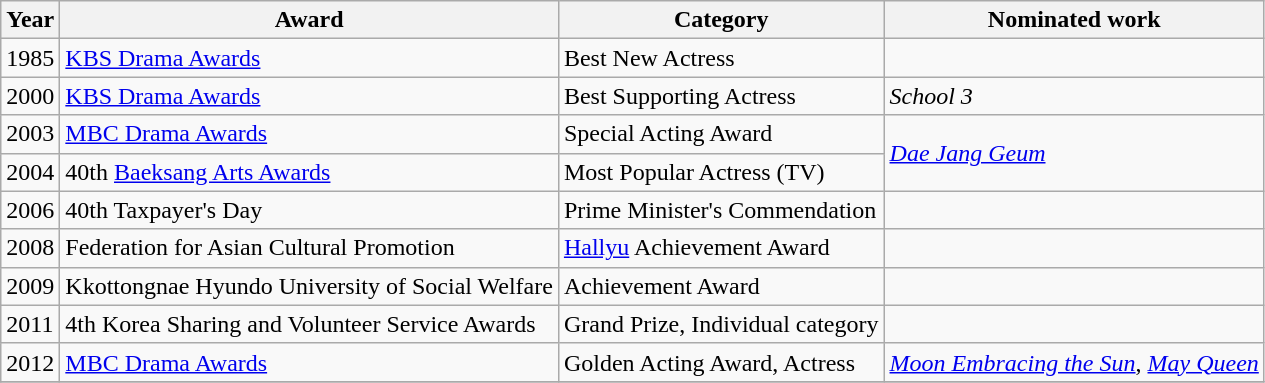<table class="wikitable">
<tr>
<th>Year</th>
<th>Award</th>
<th>Category</th>
<th>Nominated work</th>
</tr>
<tr>
<td>1985</td>
<td><a href='#'>KBS Drama Awards</a></td>
<td>Best New Actress</td>
<td></td>
</tr>
<tr>
<td>2000</td>
<td><a href='#'>KBS Drama Awards</a></td>
<td>Best Supporting Actress</td>
<td><em>School 3</em></td>
</tr>
<tr>
<td>2003</td>
<td><a href='#'>MBC Drama Awards</a></td>
<td>Special Acting Award</td>
<td rowspan=2><em><a href='#'>Dae Jang Geum</a></em></td>
</tr>
<tr>
<td>2004</td>
<td>40th <a href='#'>Baeksang Arts Awards</a></td>
<td>Most Popular Actress (TV)</td>
</tr>
<tr>
<td>2006</td>
<td>40th Taxpayer's Day</td>
<td>Prime Minister's Commendation</td>
<td></td>
</tr>
<tr>
<td>2008</td>
<td>Federation for Asian Cultural Promotion</td>
<td><a href='#'>Hallyu</a> Achievement Award</td>
<td></td>
</tr>
<tr>
<td>2009</td>
<td>Kkottongnae Hyundo University of Social Welfare</td>
<td>Achievement Award</td>
<td></td>
</tr>
<tr>
<td>2011</td>
<td>4th Korea Sharing and Volunteer Service Awards</td>
<td>Grand Prize, Individual category</td>
<td></td>
</tr>
<tr>
<td>2012</td>
<td><a href='#'>MBC Drama Awards</a></td>
<td>Golden Acting Award, Actress</td>
<td><em><a href='#'>Moon Embracing the Sun</a></em>, <em><a href='#'>May Queen</a></em></td>
</tr>
<tr>
</tr>
</table>
